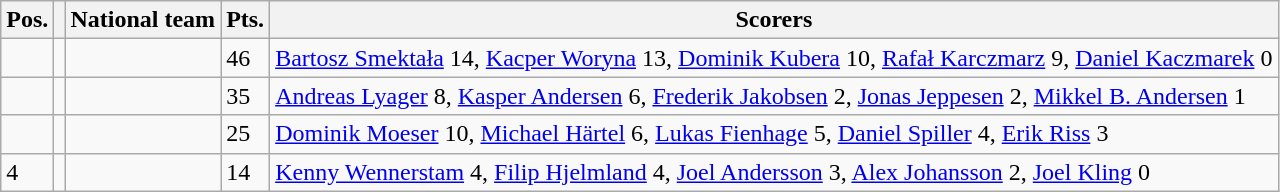<table class=wikitable>
<tr>
<th>Pos.</th>
<th></th>
<th>National team</th>
<th>Pts.</th>
<th>Scorers</th>
</tr>
<tr>
<td></td>
<td></td>
<td align=left></td>
<td>46</td>
<td><a href='#'>Bartosz Smektała</a> 14, <a href='#'>Kacper Woryna</a> 13, <a href='#'>Dominik Kubera</a> 10, <a href='#'>Rafał Karczmarz</a> 9, <a href='#'>Daniel Kaczmarek</a> 0</td>
</tr>
<tr>
<td></td>
<td></td>
<td align=left></td>
<td>35</td>
<td><a href='#'>Andreas Lyager</a> 8, <a href='#'>Kasper Andersen</a> 6, <a href='#'>Frederik Jakobsen</a> 2, <a href='#'>Jonas Jeppesen</a> 2, <a href='#'>Mikkel B. Andersen</a> 1</td>
</tr>
<tr>
<td></td>
<td></td>
<td align=left></td>
<td>25</td>
<td><a href='#'>Dominik Moeser</a> 10, <a href='#'>Michael Härtel</a> 6, <a href='#'>Lukas Fienhage</a> 5, <a href='#'>Daniel Spiller</a> 4, <a href='#'>Erik Riss</a> 3</td>
</tr>
<tr>
<td>4</td>
<td></td>
<td align=left></td>
<td>14</td>
<td><a href='#'>Kenny Wennerstam</a> 4, <a href='#'>Filip Hjelmland</a> 4, <a href='#'>Joel Andersson</a> 3, <a href='#'>Alex Johansson</a> 2, <a href='#'>Joel Kling</a> 0</td>
</tr>
</table>
